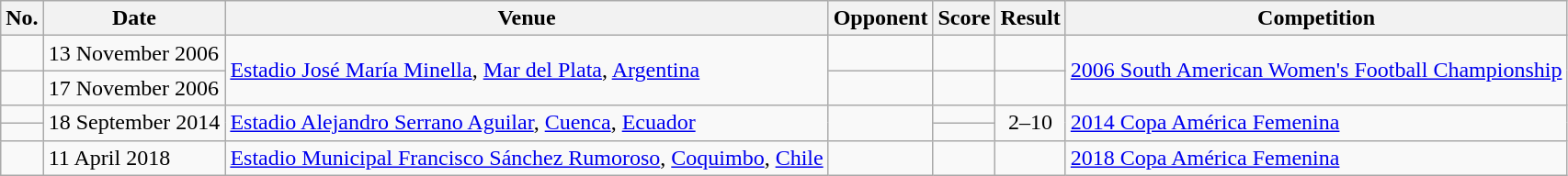<table class="wikitable">
<tr>
<th>No.</th>
<th>Date</th>
<th>Venue</th>
<th>Opponent</th>
<th>Score</th>
<th>Result</th>
<th>Competition</th>
</tr>
<tr>
<td></td>
<td>13 November 2006</td>
<td rowspan=2><a href='#'>Estadio José María Minella</a>, <a href='#'>Mar del Plata</a>, <a href='#'>Argentina</a></td>
<td></td>
<td></td>
<td></td>
<td rowspan=2><a href='#'>2006 South American Women's Football Championship</a></td>
</tr>
<tr>
<td></td>
<td>17 November 2006</td>
<td></td>
<td></td>
<td></td>
</tr>
<tr>
<td></td>
<td rowspan=2>18 September 2014</td>
<td rowspan=2><a href='#'>Estadio Alejandro Serrano Aguilar</a>, <a href='#'>Cuenca</a>, <a href='#'>Ecuador</a></td>
<td rowspan=2></td>
<td></td>
<td rowspan=2 style="text-align:center;">2–10</td>
<td rowspan=2><a href='#'>2014 Copa América Femenina</a></td>
</tr>
<tr>
<td></td>
<td></td>
</tr>
<tr>
<td></td>
<td>11 April 2018</td>
<td><a href='#'>Estadio Municipal Francisco Sánchez Rumoroso</a>, <a href='#'>Coquimbo</a>, <a href='#'>Chile</a></td>
<td></td>
<td></td>
<td></td>
<td><a href='#'>2018 Copa América Femenina</a></td>
</tr>
</table>
